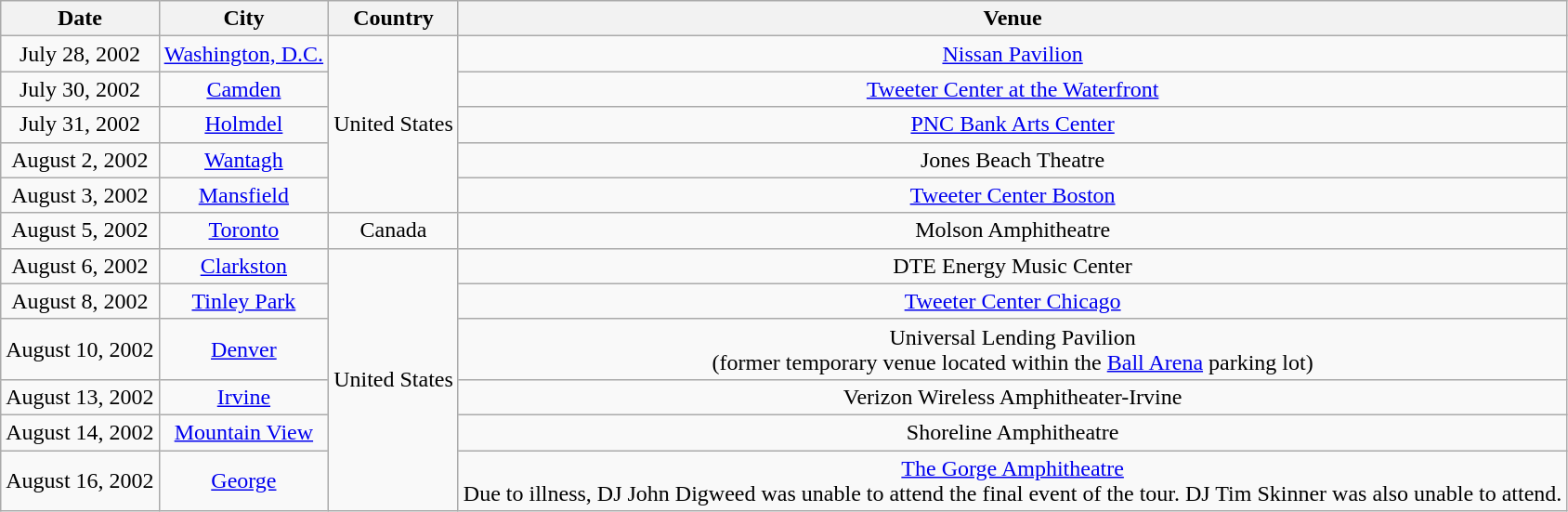<table class="wikitable" style="text-align:center;">
<tr>
<th>Date</th>
<th>City</th>
<th>Country</th>
<th>Venue</th>
</tr>
<tr>
<td>July 28, 2002</td>
<td><a href='#'>Washington, D.C.</a></td>
<td rowspan="5">United States</td>
<td><a href='#'>Nissan Pavilion</a></td>
</tr>
<tr>
<td>July 30, 2002</td>
<td><a href='#'>Camden</a></td>
<td><a href='#'>Tweeter Center at the Waterfront</a></td>
</tr>
<tr>
<td>July 31, 2002</td>
<td><a href='#'>Holmdel</a></td>
<td><a href='#'>PNC Bank Arts Center</a></td>
</tr>
<tr>
<td>August 2, 2002</td>
<td><a href='#'>Wantagh</a></td>
<td>Jones Beach Theatre</td>
</tr>
<tr>
<td>August 3, 2002</td>
<td><a href='#'>Mansfield</a></td>
<td><a href='#'>Tweeter Center Boston</a></td>
</tr>
<tr>
<td>August 5, 2002</td>
<td><a href='#'>Toronto</a></td>
<td>Canada</td>
<td>Molson Amphitheatre</td>
</tr>
<tr>
<td>August 6, 2002</td>
<td><a href='#'>Clarkston</a></td>
<td rowspan="6">United States</td>
<td>DTE Energy Music Center</td>
</tr>
<tr>
<td>August 8, 2002</td>
<td><a href='#'>Tinley Park</a></td>
<td><a href='#'>Tweeter Center Chicago</a></td>
</tr>
<tr>
<td>August 10, 2002</td>
<td><a href='#'>Denver</a></td>
<td>Universal Lending Pavilion<br>(former temporary venue located within the <a href='#'>Ball Arena</a> parking lot)</td>
</tr>
<tr>
<td>August 13, 2002</td>
<td><a href='#'>Irvine</a></td>
<td>Verizon Wireless Amphitheater-Irvine</td>
</tr>
<tr>
<td>August 14, 2002</td>
<td><a href='#'>Mountain View</a></td>
<td>Shoreline Amphitheatre</td>
</tr>
<tr>
<td>August 16, 2002</td>
<td><a href='#'>George</a></td>
<td><a href='#'>The Gorge Amphitheatre</a><br>Due to illness, DJ John Digweed was unable to attend the final event of the tour.  DJ Tim Skinner was also unable to attend.</td>
</tr>
</table>
